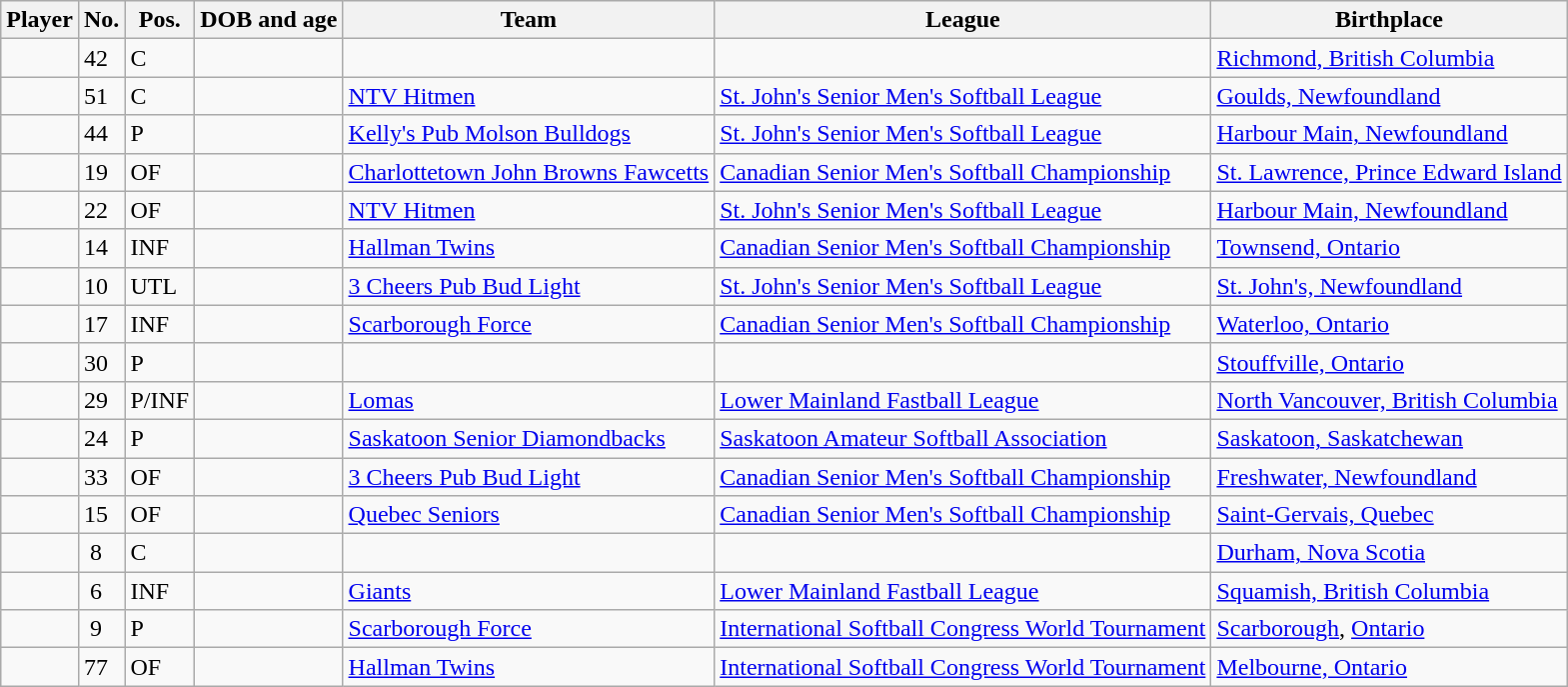<table class="wikitable sortable">
<tr>
<th>Player</th>
<th>No.</th>
<th>Pos.</th>
<th>DOB and age</th>
<th>Team</th>
<th>League</th>
<th>Birthplace</th>
</tr>
<tr>
<td></td>
<td>42</td>
<td>C</td>
<td></td>
<td></td>
<td></td>
<td><a href='#'>Richmond, British Columbia</a></td>
</tr>
<tr>
<td></td>
<td>51</td>
<td>C</td>
<td></td>
<td><a href='#'>NTV Hitmen</a></td>
<td><a href='#'>St. John's Senior Men's Softball League</a></td>
<td><a href='#'>Goulds, Newfoundland</a></td>
</tr>
<tr>
<td></td>
<td>44</td>
<td>P</td>
<td></td>
<td><a href='#'>Kelly's Pub Molson Bulldogs</a></td>
<td><a href='#'>St. John's Senior Men's Softball League</a></td>
<td><a href='#'>Harbour Main, Newfoundland</a></td>
</tr>
<tr>
<td></td>
<td>19</td>
<td>OF</td>
<td></td>
<td><a href='#'>Charlottetown John Browns Fawcetts</a></td>
<td><a href='#'>Canadian Senior Men's Softball Championship</a></td>
<td><a href='#'>St. Lawrence, Prince Edward Island</a></td>
</tr>
<tr>
<td></td>
<td>22</td>
<td>OF</td>
<td></td>
<td><a href='#'>NTV Hitmen</a></td>
<td><a href='#'>St. John's Senior Men's Softball League</a></td>
<td><a href='#'>Harbour Main, Newfoundland</a></td>
</tr>
<tr>
<td></td>
<td>14</td>
<td>INF</td>
<td></td>
<td><a href='#'>Hallman Twins</a></td>
<td><a href='#'>Canadian Senior Men's Softball Championship</a></td>
<td><a href='#'>Townsend, Ontario</a></td>
</tr>
<tr>
<td></td>
<td>10</td>
<td>UTL</td>
<td></td>
<td><a href='#'>3 Cheers Pub Bud Light</a></td>
<td><a href='#'>St. John's Senior Men's Softball League</a></td>
<td><a href='#'>St. John's, Newfoundland</a></td>
</tr>
<tr>
<td></td>
<td>17</td>
<td>INF</td>
<td></td>
<td><a href='#'>Scarborough Force</a></td>
<td><a href='#'>Canadian Senior Men's Softball Championship</a></td>
<td><a href='#'>Waterloo, Ontario</a></td>
</tr>
<tr>
<td></td>
<td>30</td>
<td>P</td>
<td></td>
<td></td>
<td></td>
<td><a href='#'>Stouffville, Ontario</a></td>
</tr>
<tr>
<td></td>
<td>29</td>
<td>P/INF</td>
<td></td>
<td><a href='#'>Lomas</a></td>
<td><a href='#'>Lower Mainland Fastball League</a></td>
<td><a href='#'>North Vancouver, British Columbia</a></td>
</tr>
<tr>
<td></td>
<td>24</td>
<td>P</td>
<td></td>
<td><a href='#'>Saskatoon Senior Diamondbacks</a></td>
<td><a href='#'>Saskatoon Amateur Softball Association</a></td>
<td><a href='#'>Saskatoon, Saskatchewan</a></td>
</tr>
<tr>
<td></td>
<td>33</td>
<td>OF</td>
<td></td>
<td><a href='#'>3 Cheers Pub Bud Light</a></td>
<td><a href='#'>Canadian Senior Men's Softball Championship</a></td>
<td><a href='#'>Freshwater, Newfoundland</a></td>
</tr>
<tr>
<td></td>
<td>15</td>
<td>OF</td>
<td></td>
<td><a href='#'>Quebec Seniors</a></td>
<td><a href='#'>Canadian Senior Men's Softball Championship</a></td>
<td><a href='#'>Saint-Gervais, Quebec</a></td>
</tr>
<tr>
<td></td>
<td> 8</td>
<td>C</td>
<td></td>
<td></td>
<td></td>
<td><a href='#'>Durham, Nova Scotia</a></td>
</tr>
<tr>
<td></td>
<td> 6</td>
<td>INF</td>
<td></td>
<td><a href='#'>Giants</a></td>
<td><a href='#'>Lower Mainland Fastball League</a></td>
<td><a href='#'>Squamish, British Columbia</a></td>
</tr>
<tr>
<td></td>
<td> 9</td>
<td>P</td>
<td></td>
<td><a href='#'>Scarborough Force</a></td>
<td><a href='#'>International Softball Congress World Tournament</a></td>
<td><a href='#'>Scarborough</a>, <a href='#'>Ontario</a></td>
</tr>
<tr>
<td></td>
<td>77</td>
<td>OF</td>
<td></td>
<td><a href='#'>Hallman Twins</a></td>
<td><a href='#'>International Softball Congress World Tournament</a></td>
<td><a href='#'>Melbourne, Ontario</a></td>
</tr>
</table>
